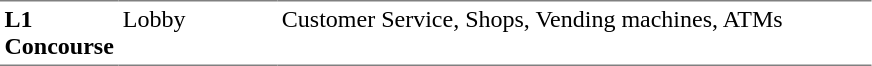<table table border=0 cellspacing=0 cellpadding=3>
<tr>
<td style="border-bottom:solid 1px gray; border-top:solid 1px gray;" valign=top width=50><strong>L1<br>Concourse</strong></td>
<td style="border-bottom:solid 1px gray; border-top:solid 1px gray;" valign=top width=100>Lobby</td>
<td style="border-bottom:solid 1px gray; border-top:solid 1px gray;" valign=top width=390>Customer Service, Shops, Vending machines, ATMs</td>
</tr>
</table>
